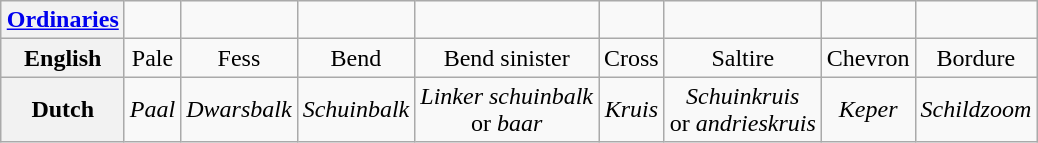<table class="wikitable" style="margin:1em auto;">
<tr>
<th><a href='#'>Ordinaries</a></th>
<td align=center></td>
<td align=center></td>
<td align=center></td>
<td align=center></td>
<td align=center></td>
<td align=center></td>
<td align=center></td>
<td align=center></td>
</tr>
<tr>
<th>English</th>
<td align=center>Pale</td>
<td align=center>Fess</td>
<td align=center>Bend</td>
<td align=center>Bend sinister</td>
<td align=center>Cross</td>
<td align=center>Saltire</td>
<td align=center>Chevron</td>
<td align=center>Bordure</td>
</tr>
<tr>
<th>Dutch</th>
<td align=center><em>Paal</em></td>
<td align=center><em>Dwarsbalk</em></td>
<td align=center><em>Schuinbalk</em></td>
<td align=center><em>Linker schuinbalk</em><br>or <em>baar</em></td>
<td align=center><em>Kruis</em></td>
<td align=center><em>Schuinkruis</em><br>or <em>andrieskruis</em></td>
<td align=center><em>Keper</em></td>
<td align=center><em>Schildzoom</em></td>
</tr>
</table>
